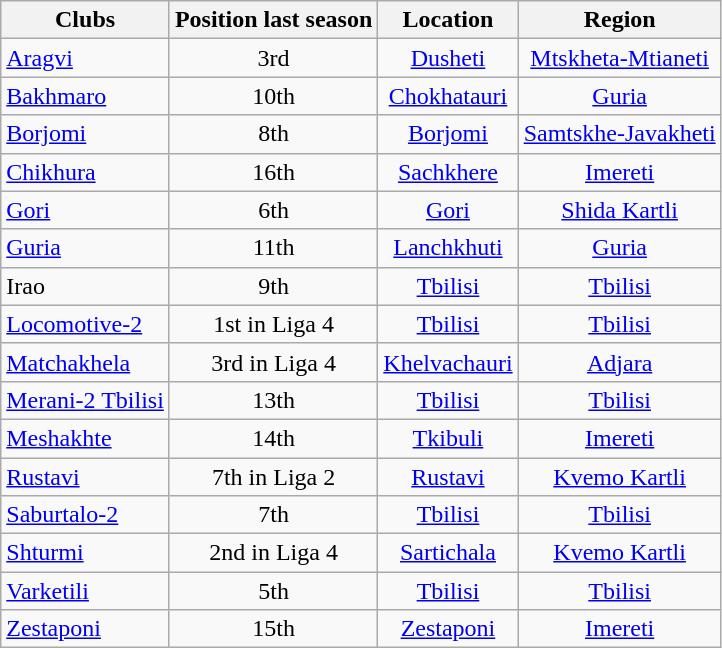<table class="wikitable sortable" style="text-align:center;">
<tr>
<th>Clubs</th>
<th>Position last season</th>
<th>Location</th>
<th>Region</th>
</tr>
<tr>
<td style="text-align:left;"><a href='#'>Aragvi</a></td>
<td>3rd</td>
<td><a href='#'>Dusheti</a></td>
<td><a href='#'>Mtskheta-Mtianeti</a></td>
</tr>
<tr>
<td style="text-align:left;"><a href='#'>Bakhmaro</a></td>
<td>10th</td>
<td><a href='#'>Chokhatauri</a></td>
<td><a href='#'>Guria</a></td>
</tr>
<tr>
<td style="text-align:left;"><a href='#'>Borjomi</a></td>
<td>8th</td>
<td><a href='#'>Borjomi</a></td>
<td><a href='#'>Samtskhe-Javakheti</a></td>
</tr>
<tr>
<td style="text-align:left;"><a href='#'>Chikhura</a></td>
<td>16th</td>
<td><a href='#'>Sachkhere</a></td>
<td><a href='#'>Imereti</a></td>
</tr>
<tr>
<td style="text-align:left;"><a href='#'>Gori</a></td>
<td>6th</td>
<td><a href='#'>Gori</a></td>
<td><a href='#'>Shida Kartli</a></td>
</tr>
<tr>
<td style="text-align:left;"><a href='#'>Guria</a></td>
<td>11th</td>
<td><a href='#'>Lanchkhuti</a></td>
<td><a href='#'>Guria</a></td>
</tr>
<tr>
<td style="text-align:left;">Irao </td>
<td>9th</td>
<td><a href='#'>Tbilisi</a></td>
<td><a href='#'>Tbilisi</a></td>
</tr>
<tr>
<td style="text-align:left;"><a href='#'>Locomotive-2</a></td>
<td>1st in Liga 4</td>
<td><a href='#'>Tbilisi</a></td>
<td><a href='#'>Tbilisi</a></td>
</tr>
<tr>
<td style="text-align:left;"><a href='#'>Matchakhela</a></td>
<td>3rd in Liga 4</td>
<td><a href='#'>Khelvachauri</a></td>
<td><a href='#'>Adjara</a></td>
</tr>
<tr>
<td style="text-align:left;"><a href='#'>Merani-2 Tbilisi</a></td>
<td>13th</td>
<td><a href='#'>Tbilisi</a></td>
<td><a href='#'>Tbilisi</a></td>
</tr>
<tr>
<td style="text-align:left;"><a href='#'>Meshakhte</a></td>
<td>14th</td>
<td><a href='#'>Tkibuli</a></td>
<td><a href='#'>Imereti</a></td>
</tr>
<tr>
<td style="text-align:left;"><a href='#'>Rustavi</a></td>
<td>7th in Liga 2</td>
<td><a href='#'>Rustavi</a></td>
<td><a href='#'>Kvemo Kartli</a></td>
</tr>
<tr>
<td style="text-align:left;"><a href='#'>Saburtalo-2</a></td>
<td>7th</td>
<td><a href='#'>Tbilisi</a></td>
<td><a href='#'>Tbilisi</a></td>
</tr>
<tr>
<td style="text-align:left;"><a href='#'>Shturmi</a></td>
<td>2nd in Liga 4</td>
<td><a href='#'>Sartichala</a></td>
<td><a href='#'>Kvemo Kartli</a></td>
</tr>
<tr>
<td style="text-align:left;"><a href='#'>Varketili</a></td>
<td>5th</td>
<td><a href='#'>Tbilisi</a></td>
<td><a href='#'>Tbilisi</a></td>
</tr>
<tr>
<td style="text-align:left;"><a href='#'>Zestaponi</a></td>
<td>15th</td>
<td><a href='#'>Zestaponi</a></td>
<td><a href='#'>Imereti</a></td>
</tr>
</table>
